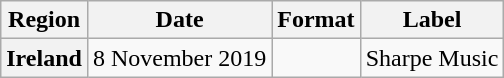<table class="wikitable plainrowheaders" style="text-align:center">
<tr>
<th>Region</th>
<th>Date</th>
<th>Format</th>
<th>Label</th>
</tr>
<tr>
<th scope="row">Ireland</th>
<td>8 November 2019</td>
<td></td>
<td>Sharpe Music</td>
</tr>
</table>
